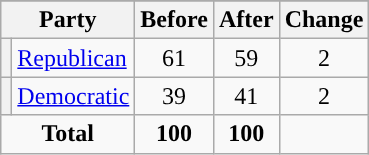<table class="wikitable" style="text-align:center;">
<tr>
</tr>
<tr>
<th colspan=2>Party</th>
<th>Before</th>
<th>After</th>
<th>Change</th>
</tr>
<tr>
<th style="background-color:"></th>
<td style="text-align:left;"><a href='#'>Republican</a></td>
<td>61</td>
<td>59</td>
<td> 2</td>
</tr>
<tr>
<th style="background-color:"></th>
<td style="text-align:left;"><a href='#'>Democratic</a></td>
<td>39</td>
<td>41</td>
<td> 2</td>
</tr>
<tr>
<td colspan=2><strong>Total</strong></td>
<td><strong>100</strong></td>
<td><strong>100</strong></td>
<td></td>
</tr>
</table>
